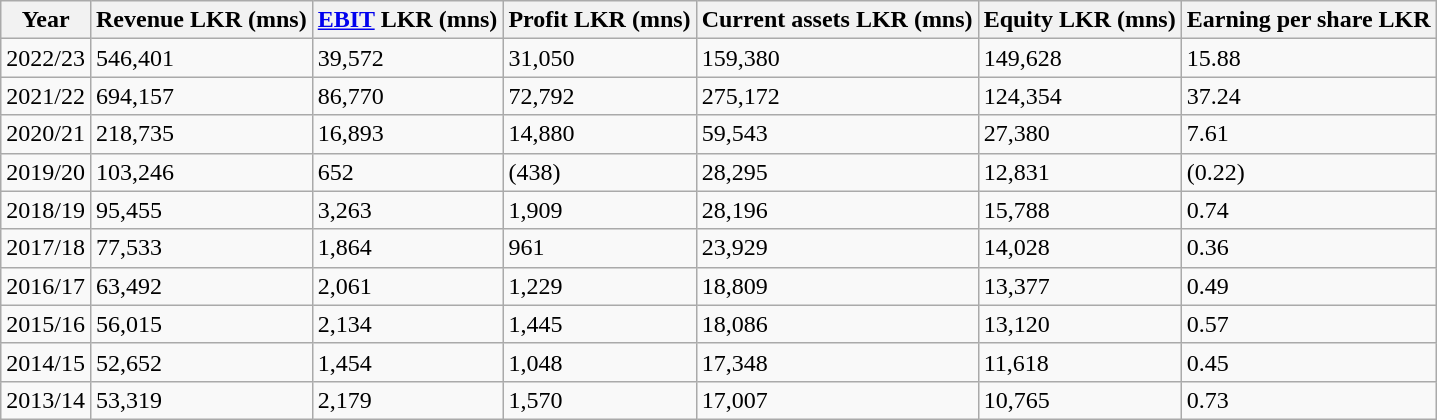<table class="wikitable">
<tr>
<th>Year</th>
<th>Revenue LKR (mns)</th>
<th><a href='#'>EBIT</a> LKR (mns)</th>
<th>Profit LKR (mns)</th>
<th>Current assets LKR (mns)</th>
<th>Equity LKR (mns)</th>
<th>Earning per share LKR</th>
</tr>
<tr>
<td>2022/23</td>
<td>546,401</td>
<td>39,572</td>
<td>31,050</td>
<td>159,380</td>
<td>149,628</td>
<td>15.88</td>
</tr>
<tr>
<td>2021/22</td>
<td>694,157</td>
<td>86,770</td>
<td>72,792</td>
<td>275,172</td>
<td>124,354</td>
<td>37.24</td>
</tr>
<tr>
<td>2020/21</td>
<td>218,735</td>
<td>16,893</td>
<td>14,880</td>
<td>59,543</td>
<td>27,380</td>
<td>7.61</td>
</tr>
<tr>
<td>2019/20</td>
<td>103,246</td>
<td>652</td>
<td>(438)</td>
<td>28,295</td>
<td>12,831</td>
<td>(0.22)</td>
</tr>
<tr>
<td>2018/19</td>
<td>95,455</td>
<td>3,263</td>
<td>1,909</td>
<td>28,196</td>
<td>15,788</td>
<td>0.74</td>
</tr>
<tr>
<td>2017/18</td>
<td>77,533</td>
<td>1,864</td>
<td>961</td>
<td>23,929</td>
<td>14,028</td>
<td>0.36</td>
</tr>
<tr>
<td>2016/17</td>
<td>63,492</td>
<td>2,061</td>
<td>1,229</td>
<td>18,809</td>
<td>13,377</td>
<td>0.49</td>
</tr>
<tr>
<td>2015/16</td>
<td>56,015</td>
<td>2,134</td>
<td>1,445</td>
<td>18,086</td>
<td>13,120</td>
<td>0.57</td>
</tr>
<tr>
<td>2014/15</td>
<td>52,652</td>
<td>1,454</td>
<td>1,048</td>
<td>17,348</td>
<td>11,618</td>
<td>0.45</td>
</tr>
<tr>
<td>2013/14</td>
<td>53,319</td>
<td>2,179</td>
<td>1,570</td>
<td>17,007</td>
<td>10,765</td>
<td>0.73</td>
</tr>
</table>
